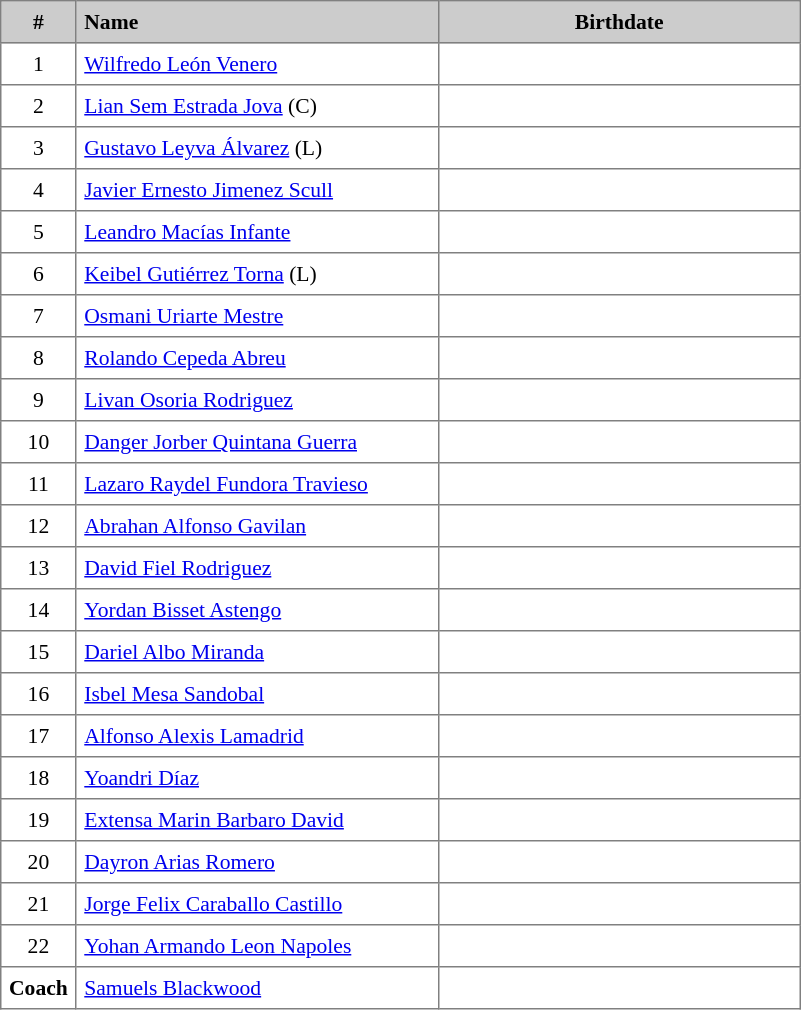<table border="1" cellspacing="2" cellpadding="5" style="border-collapse: collapse; font-size: 90%;">
<tr style="background:#ccc;">
<th>#</th>
<th style="text-align:left; width:16em;">Name</th>
<th style="text-align:center; width:16em;">Birthdate</th>
</tr>
<tr>
<td style="text-align:center;">1</td>
<td><a href='#'>Wilfredo León Venero</a></td>
<td align="center"></td>
</tr>
<tr>
<td style="text-align:center;">2</td>
<td><a href='#'>Lian Sem Estrada Jova</a> (C)</td>
<td align="center"></td>
</tr>
<tr>
<td style="text-align:center;">3</td>
<td><a href='#'>Gustavo Leyva Álvarez</a> (L)</td>
<td align="center"></td>
</tr>
<tr>
<td style="text-align:center;">4</td>
<td><a href='#'>Javier Ernesto Jimenez Scull</a></td>
<td align="center"></td>
</tr>
<tr>
<td style="text-align:center;">5</td>
<td><a href='#'>Leandro Macías Infante</a></td>
<td align="center"></td>
</tr>
<tr>
<td style="text-align:center;">6</td>
<td><a href='#'>Keibel Gutiérrez Torna</a> (L)</td>
<td align="center"></td>
</tr>
<tr>
<td style="text-align:center;">7</td>
<td><a href='#'>Osmani Uriarte Mestre</a></td>
<td align="center"></td>
</tr>
<tr>
<td style="text-align:center;">8</td>
<td><a href='#'>Rolando Cepeda Abreu</a></td>
<td align="center"></td>
</tr>
<tr>
<td style="text-align:center;">9</td>
<td><a href='#'>Livan Osoria Rodriguez</a></td>
<td align="center"></td>
</tr>
<tr>
<td style="text-align:center;">10</td>
<td><a href='#'>Danger Jorber Quintana Guerra</a></td>
<td align="center"></td>
</tr>
<tr>
<td style="text-align:center;">11</td>
<td><a href='#'>Lazaro Raydel Fundora Travieso</a></td>
<td align="center"></td>
</tr>
<tr>
<td style="text-align:center;">12</td>
<td><a href='#'>Abrahan Alfonso Gavilan</a></td>
<td align="center"></td>
</tr>
<tr>
<td style="text-align:center;">13</td>
<td><a href='#'>David Fiel Rodriguez</a></td>
<td align="center"></td>
</tr>
<tr>
<td style="text-align:center;">14</td>
<td><a href='#'>Yordan Bisset Astengo</a></td>
<td align="center"></td>
</tr>
<tr>
<td style="text-align:center;">15</td>
<td><a href='#'>Dariel Albo Miranda</a></td>
<td align="center"></td>
</tr>
<tr>
<td style="text-align:center;">16</td>
<td><a href='#'>Isbel Mesa Sandobal</a></td>
<td align="center"></td>
</tr>
<tr>
<td style="text-align:center;">17</td>
<td><a href='#'>Alfonso Alexis Lamadrid</a></td>
<td align="center"></td>
</tr>
<tr>
<td style="text-align:center;">18</td>
<td><a href='#'>Yoandri Díaz</a></td>
<td align="center"></td>
</tr>
<tr>
<td style="text-align:center;">19</td>
<td><a href='#'>Extensa Marin Barbaro David</a></td>
<td align="center"></td>
</tr>
<tr>
<td style="text-align:center;">20</td>
<td><a href='#'>Dayron Arias Romero</a></td>
<td align="center"></td>
</tr>
<tr>
<td style="text-align:center;">21</td>
<td><a href='#'>Jorge Felix Caraballo Castillo</a></td>
<td align="center"></td>
</tr>
<tr>
<td style="text-align:center;">22</td>
<td><a href='#'>Yohan Armando Leon Napoles</a></td>
<td align="center"></td>
</tr>
<tr>
<td style="text-align:center;"><strong>Coach</strong></td>
<td><a href='#'>Samuels Blackwood</a></td>
<td align="center"></td>
</tr>
</table>
